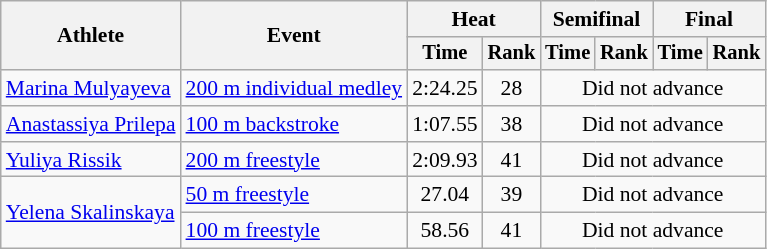<table class=wikitable style="font-size:90%">
<tr>
<th rowspan="2">Athlete</th>
<th rowspan="2">Event</th>
<th colspan="2">Heat</th>
<th colspan="2">Semifinal</th>
<th colspan="2">Final</th>
</tr>
<tr style="font-size:95%">
<th>Time</th>
<th>Rank</th>
<th>Time</th>
<th>Rank</th>
<th>Time</th>
<th>Rank</th>
</tr>
<tr align=center>
<td align=left><a href='#'>Marina Mulyayeva</a></td>
<td align=left><a href='#'>200 m individual medley</a></td>
<td>2:24.25</td>
<td>28</td>
<td colspan=4>Did not advance</td>
</tr>
<tr align=center>
<td align=left><a href='#'>Anastassiya Prilepa</a></td>
<td align=left><a href='#'>100 m backstroke</a></td>
<td>1:07.55</td>
<td>38</td>
<td colspan=4>Did not advance</td>
</tr>
<tr align=center>
<td align=left><a href='#'>Yuliya Rissik</a></td>
<td align=left><a href='#'>200 m freestyle</a></td>
<td>2:09.93</td>
<td>41</td>
<td colspan=4>Did not advance</td>
</tr>
<tr align=center>
<td align=left rowspan=2><a href='#'>Yelena Skalinskaya</a></td>
<td align=left><a href='#'>50 m freestyle</a></td>
<td>27.04</td>
<td>39</td>
<td colspan=4>Did not advance</td>
</tr>
<tr align=center>
<td align=left><a href='#'>100 m freestyle</a></td>
<td>58.56</td>
<td>41</td>
<td colspan=4>Did not advance</td>
</tr>
</table>
